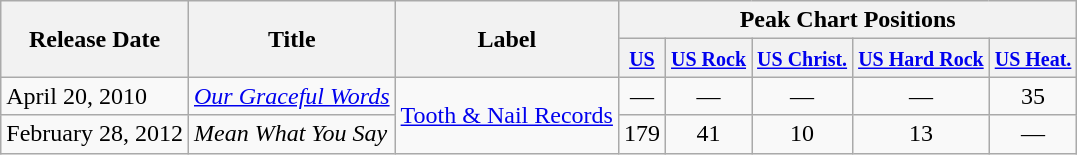<table class="wikitable">
<tr>
<th rowspan="2">Release Date</th>
<th rowspan="2">Title</th>
<th rowspan="2">Label</th>
<th colspan="5">Peak Chart Positions</th>
</tr>
<tr>
<th><small><a href='#'>US</a></small></th>
<th><small><a href='#'>US Rock</a></small></th>
<th><small><a href='#'>US Christ.</a></small></th>
<th><small><a href='#'>US Hard Rock</a></small></th>
<th><small><a href='#'>US Heat.</a></small></th>
</tr>
<tr>
<td>April 20, 2010</td>
<td><em><a href='#'>Our Graceful Words</a></em></td>
<td rowspan="2"><a href='#'>Tooth & Nail Records</a></td>
<td style="text-align:center;">—</td>
<td style="text-align:center;">—</td>
<td style="text-align:center;">—</td>
<td style="text-align:center;">—</td>
<td style="text-align:center;">35</td>
</tr>
<tr>
<td>February 28, 2012</td>
<td><em>Mean What You Say</em></td>
<td style="text-align:center;">179</td>
<td style="text-align:center;">41</td>
<td style="text-align:center;">10</td>
<td style="text-align:center;">13</td>
<td style="text-align:center;">—</td>
</tr>
</table>
